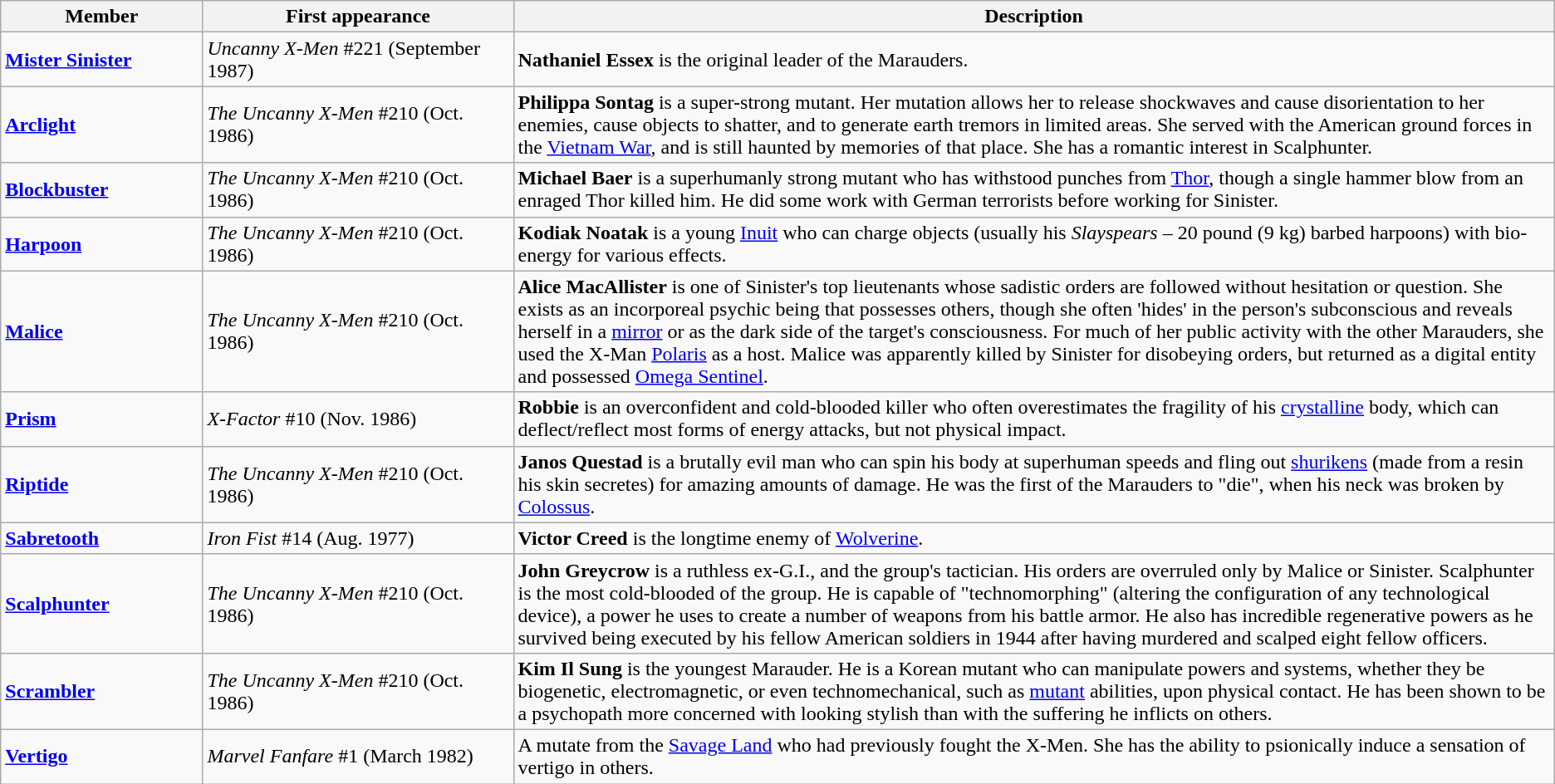<table class="wikitable">
<tr ">
<th style="width:13%;">Member</th>
<th style="width:20%;">First appearance</th>
<th style="width:67%;">Description</th>
</tr>
<tr>
<td><strong><a href='#'>Mister Sinister</a></strong></td>
<td><em>Uncanny X-Men</em> #221 (September 1987)</td>
<td><strong>Nathaniel Essex</strong> is the original leader of the Marauders.</td>
</tr>
<tr>
<td><strong><a href='#'>Arclight</a></strong></td>
<td><em>The Uncanny X-Men</em> #210 (Oct. 1986)</td>
<td><strong>Philippa Sontag</strong> is a super-strong mutant. Her mutation allows her to release shockwaves and cause disorientation to her enemies, cause objects to shatter, and to generate earth tremors in limited areas. She served with the American ground forces in the <a href='#'>Vietnam War</a>, and is still haunted by memories of that place. She has a romantic interest in Scalphunter.</td>
</tr>
<tr>
<td><strong><a href='#'>Blockbuster</a></strong></td>
<td><em>The Uncanny X-Men</em> #210 (Oct. 1986)</td>
<td><strong>Michael Baer</strong> is a superhumanly strong mutant who has withstood punches from <a href='#'>Thor</a>, though a single hammer blow from an enraged Thor killed him. He did some work with German terrorists before working for Sinister.</td>
</tr>
<tr>
<td><strong><a href='#'>Harpoon</a></strong></td>
<td><em>The Uncanny X-Men</em> #210 (Oct. 1986)</td>
<td><strong>Kodiak Noatak</strong> is a young <a href='#'>Inuit</a> who can charge objects (usually his <em>Slayspears</em> – 20 pound (9 kg) barbed harpoons) with bio-energy for various effects.</td>
</tr>
<tr>
<td><strong><a href='#'>Malice</a></strong></td>
<td><em>The Uncanny X-Men</em> #210 (Oct. 1986)</td>
<td><strong>Alice MacAllister</strong> is one of Sinister's top lieutenants whose sadistic orders are followed without hesitation or question. She exists as an incorporeal psychic being that possesses others, though she often 'hides' in the person's subconscious and reveals herself in a <a href='#'>mirror</a> or as the dark side of the target's consciousness. For much of her public activity with the other Marauders, she used the X-Man <a href='#'>Polaris</a> as a host. Malice was apparently killed by Sinister for disobeying orders, but returned as a digital entity and possessed <a href='#'>Omega Sentinel</a>.</td>
</tr>
<tr>
<td><strong><a href='#'>Prism</a></strong></td>
<td><em>X-Factor</em> #10 (Nov. 1986)</td>
<td><strong>Robbie</strong> is an overconfident and cold-blooded killer who often overestimates the fragility of his <a href='#'>crystalline</a> body, which can deflect/reflect most forms of energy attacks, but not physical impact.</td>
</tr>
<tr>
<td><strong><a href='#'>Riptide</a></strong></td>
<td><em>The Uncanny X-Men</em> #210 (Oct. 1986)</td>
<td><strong>Janos Questad</strong> is a brutally evil man who can spin his body at superhuman speeds and fling out <a href='#'>shurikens</a> (made from a resin his skin secretes) for amazing amounts of damage. He was the first of the Marauders to "die", when his neck was broken by <a href='#'>Colossus</a>.</td>
</tr>
<tr>
<td><strong><a href='#'>Sabretooth</a></strong></td>
<td><em>Iron Fist</em> #14 (Aug. 1977)</td>
<td><strong>Victor Creed</strong> is the longtime enemy of <a href='#'>Wolverine</a>.</td>
</tr>
<tr>
<td><strong><a href='#'>Scalphunter</a></strong></td>
<td><em>The Uncanny X-Men</em> #210 (Oct. 1986)</td>
<td><strong>John Greycrow</strong> is a ruthless ex-G.I., and the group's tactician. His orders are overruled only by Malice or Sinister. Scalphunter is the most cold-blooded of the group. He is capable of "technomorphing" (altering the configuration of any technological device), a power he uses to create a number of weapons from his battle armor. He also has incredible regenerative powers as he survived being executed by his fellow American soldiers in 1944 after having murdered and scalped eight fellow officers.</td>
</tr>
<tr>
<td><strong><a href='#'>Scrambler</a></strong></td>
<td><em>The Uncanny X-Men</em> #210 (Oct. 1986)</td>
<td><strong>Kim Il Sung</strong> is the youngest Marauder. He is a Korean mutant who can manipulate powers and systems, whether they be biogenetic, electromagnetic, or even technomechanical, such as <a href='#'>mutant</a> abilities, upon physical contact. He has been shown to be a psychopath more concerned with looking stylish than with the suffering he inflicts on others.</td>
</tr>
<tr>
<td><strong><a href='#'>Vertigo</a></strong></td>
<td><em>Marvel Fanfare</em> #1 (March 1982)</td>
<td>A mutate from the <a href='#'>Savage Land</a> who had previously fought the X-Men. She has the ability to psionically induce a sensation of vertigo in others.</td>
</tr>
</table>
